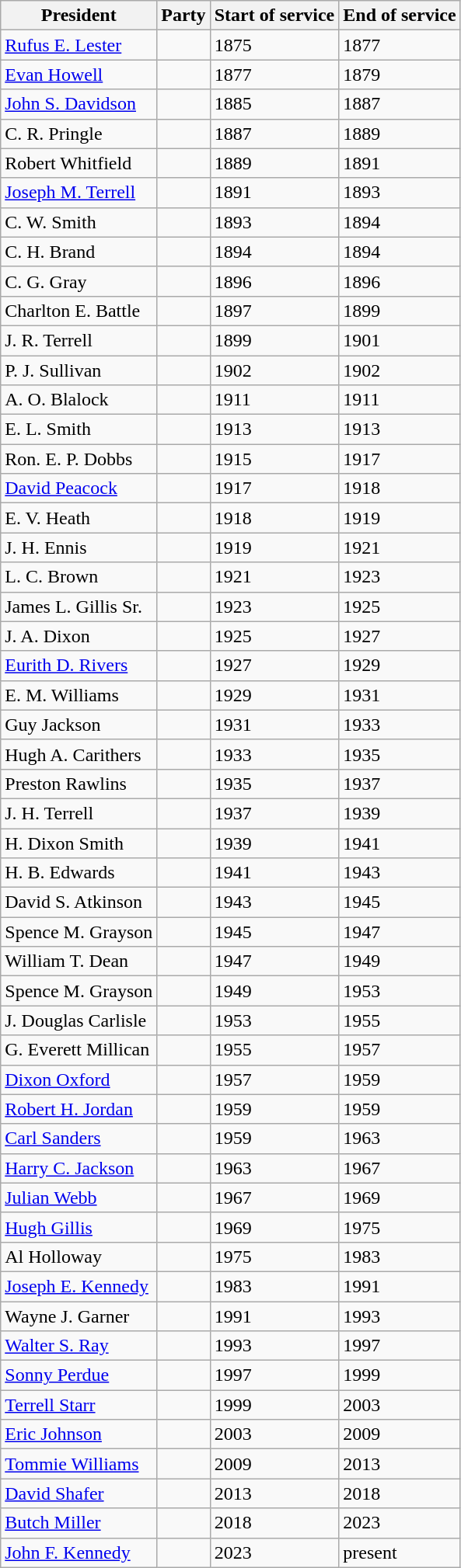<table class="wikitable">
<tr>
<th>President</th>
<th>Party</th>
<th>Start of service</th>
<th>End of service</th>
</tr>
<tr>
<td><a href='#'>Rufus E. Lester</a></td>
<td></td>
<td>1875</td>
<td>1877</td>
</tr>
<tr>
<td><a href='#'>Evan Howell</a></td>
<td></td>
<td>1877</td>
<td>1879</td>
</tr>
<tr>
<td><a href='#'>John S. Davidson</a></td>
<td></td>
<td>1885</td>
<td>1887</td>
</tr>
<tr>
<td>C. R. Pringle</td>
<td></td>
<td>1887</td>
<td>1889</td>
</tr>
<tr>
<td>Robert Whitfield</td>
<td></td>
<td>1889</td>
<td>1891</td>
</tr>
<tr>
<td><a href='#'>Joseph M. Terrell</a></td>
<td></td>
<td>1891</td>
<td>1893</td>
</tr>
<tr>
<td>C. W. Smith</td>
<td></td>
<td>1893</td>
<td>1894</td>
</tr>
<tr>
<td>C. H. Brand</td>
<td></td>
<td>1894</td>
<td>1894</td>
</tr>
<tr>
<td>C. G. Gray</td>
<td></td>
<td>1896</td>
<td>1896</td>
</tr>
<tr>
<td>Charlton E. Battle</td>
<td></td>
<td>1897</td>
<td>1899</td>
</tr>
<tr>
<td>J. R. Terrell</td>
<td></td>
<td>1899</td>
<td>1901</td>
</tr>
<tr>
<td>P. J. Sullivan</td>
<td></td>
<td>1902</td>
<td>1902</td>
</tr>
<tr>
<td>A. O. Blalock</td>
<td></td>
<td>1911</td>
<td>1911</td>
</tr>
<tr>
<td>E. L. Smith</td>
<td></td>
<td>1913</td>
<td>1913</td>
</tr>
<tr>
<td>Ron. E. P. Dobbs</td>
<td></td>
<td>1915</td>
<td>1917</td>
</tr>
<tr>
<td><a href='#'>David Peacock</a></td>
<td></td>
<td>1917</td>
<td>1918</td>
</tr>
<tr>
<td>E. V. Heath</td>
<td></td>
<td>1918</td>
<td>1919</td>
</tr>
<tr>
<td>J. H. Ennis</td>
<td></td>
<td>1919</td>
<td>1921</td>
</tr>
<tr>
<td>L. C. Brown</td>
<td></td>
<td>1921</td>
<td>1923</td>
</tr>
<tr>
<td>James L. Gillis Sr.</td>
<td></td>
<td>1923</td>
<td>1925</td>
</tr>
<tr>
<td>J. A. Dixon</td>
<td></td>
<td>1925</td>
<td>1927</td>
</tr>
<tr>
<td><a href='#'>Eurith D. Rivers</a></td>
<td></td>
<td>1927</td>
<td>1929</td>
</tr>
<tr>
<td>E. M. Williams</td>
<td></td>
<td>1929</td>
<td>1931</td>
</tr>
<tr>
<td>Guy Jackson</td>
<td></td>
<td>1931</td>
<td>1933</td>
</tr>
<tr>
<td>Hugh A. Carithers</td>
<td></td>
<td>1933</td>
<td>1935</td>
</tr>
<tr>
<td>Preston Rawlins</td>
<td></td>
<td>1935</td>
<td>1937</td>
</tr>
<tr>
<td>J. H. Terrell</td>
<td></td>
<td>1937</td>
<td>1939</td>
</tr>
<tr>
<td>H. Dixon Smith</td>
<td></td>
<td>1939</td>
<td>1941</td>
</tr>
<tr>
<td>H. B. Edwards</td>
<td></td>
<td>1941</td>
<td>1943</td>
</tr>
<tr>
<td>David S. Atkinson</td>
<td></td>
<td>1943</td>
<td>1945</td>
</tr>
<tr>
<td>Spence M. Grayson</td>
<td></td>
<td>1945</td>
<td>1947</td>
</tr>
<tr>
<td>William T. Dean</td>
<td></td>
<td>1947</td>
<td>1949</td>
</tr>
<tr>
<td>Spence M. Grayson</td>
<td></td>
<td>1949</td>
<td>1953</td>
</tr>
<tr>
<td>J. Douglas Carlisle</td>
<td></td>
<td>1953</td>
<td>1955</td>
</tr>
<tr>
<td>G. Everett Millican</td>
<td></td>
<td>1955</td>
<td>1957</td>
</tr>
<tr>
<td><a href='#'>Dixon Oxford</a></td>
<td></td>
<td>1957</td>
<td>1959</td>
</tr>
<tr>
<td><a href='#'>Robert H. Jordan</a></td>
<td></td>
<td>1959</td>
<td>1959</td>
</tr>
<tr>
<td><a href='#'>Carl Sanders</a></td>
<td></td>
<td>1959</td>
<td>1963</td>
</tr>
<tr>
<td><a href='#'>Harry C. Jackson</a></td>
<td></td>
<td>1963</td>
<td>1967</td>
</tr>
<tr>
<td><a href='#'>Julian Webb</a></td>
<td></td>
<td>1967</td>
<td>1969</td>
</tr>
<tr>
<td><a href='#'>Hugh Gillis</a></td>
<td></td>
<td>1969</td>
<td>1975</td>
</tr>
<tr>
<td>Al Holloway</td>
<td></td>
<td>1975</td>
<td>1983</td>
</tr>
<tr>
<td><a href='#'>Joseph E. Kennedy</a></td>
<td></td>
<td>1983</td>
<td>1991</td>
</tr>
<tr>
<td>Wayne J. Garner</td>
<td></td>
<td>1991</td>
<td>1993</td>
</tr>
<tr>
<td><a href='#'>Walter S. Ray</a></td>
<td></td>
<td>1993</td>
<td>1997</td>
</tr>
<tr>
<td><a href='#'>Sonny Perdue</a></td>
<td></td>
<td>1997</td>
<td>1999</td>
</tr>
<tr>
<td><a href='#'>Terrell Starr</a></td>
<td></td>
<td>1999</td>
<td>2003</td>
</tr>
<tr>
<td><a href='#'>Eric Johnson</a></td>
<td></td>
<td>2003</td>
<td>2009</td>
</tr>
<tr>
<td><a href='#'>Tommie Williams</a></td>
<td></td>
<td>2009</td>
<td>2013</td>
</tr>
<tr>
<td><a href='#'>David Shafer</a></td>
<td></td>
<td>2013</td>
<td>2018</td>
</tr>
<tr>
<td><a href='#'>Butch Miller</a></td>
<td></td>
<td>2018</td>
<td>2023</td>
</tr>
<tr>
<td><a href='#'>John F. Kennedy</a></td>
<td></td>
<td>2023</td>
<td>present</td>
</tr>
</table>
